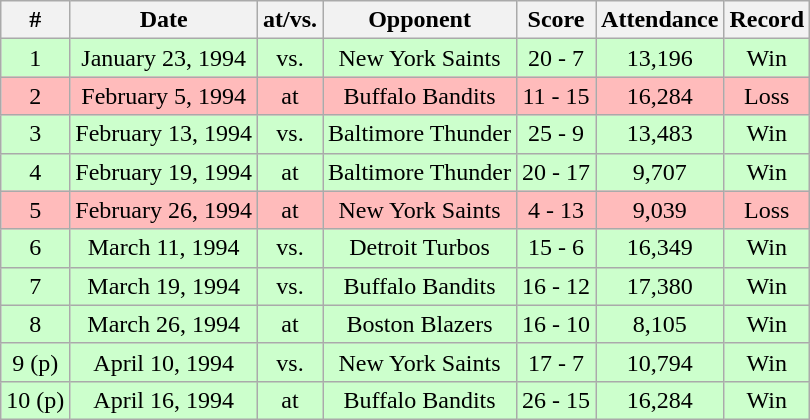<table class="wikitable" style="text-align:center">
<tr>
<th>#</th>
<th>Date</th>
<th>at/vs.</th>
<th>Opponent</th>
<th>Score</th>
<th>Attendance</th>
<th>Record</th>
</tr>
<tr bgcolor="ccffcc">
<td>1</td>
<td>January 23, 1994</td>
<td>vs.</td>
<td>New York Saints</td>
<td>20 - 7</td>
<td>13,196</td>
<td>Win</td>
</tr>
<tr bgcolor="ffbbbb">
<td>2</td>
<td>February 5, 1994</td>
<td>at</td>
<td>Buffalo Bandits</td>
<td>11 - 15</td>
<td>16,284</td>
<td>Loss</td>
</tr>
<tr bgcolor="ccffcc">
<td>3</td>
<td>February 13, 1994</td>
<td>vs.</td>
<td>Baltimore Thunder</td>
<td>25 - 9</td>
<td>13,483</td>
<td>Win</td>
</tr>
<tr bgcolor="ccffcc">
<td>4</td>
<td>February 19, 1994</td>
<td>at</td>
<td>Baltimore Thunder</td>
<td>20 - 17</td>
<td>9,707</td>
<td>Win</td>
</tr>
<tr bgcolor="ffbbbb">
<td>5</td>
<td>February 26, 1994</td>
<td>at</td>
<td>New York Saints</td>
<td>4 - 13</td>
<td>9,039</td>
<td>Loss</td>
</tr>
<tr bgcolor="ccffcc">
<td>6</td>
<td>March 11, 1994</td>
<td>vs.</td>
<td>Detroit Turbos</td>
<td>15 - 6</td>
<td>16,349</td>
<td>Win</td>
</tr>
<tr bgcolor="ccffcc">
<td>7</td>
<td>March 19, 1994</td>
<td>vs.</td>
<td>Buffalo Bandits</td>
<td>16 - 12</td>
<td>17,380</td>
<td>Win</td>
</tr>
<tr bgcolor="ccffcc">
<td>8</td>
<td>March 26, 1994</td>
<td>at</td>
<td>Boston Blazers</td>
<td>16 - 10</td>
<td>8,105</td>
<td>Win</td>
</tr>
<tr bgcolor="ccffcc">
<td>9 (p)</td>
<td>April 10, 1994</td>
<td>vs.</td>
<td>New York Saints</td>
<td>17 - 7</td>
<td>10,794</td>
<td>Win</td>
</tr>
<tr bgcolor="ccffcc">
<td>10 (p)</td>
<td>April 16, 1994</td>
<td>at</td>
<td>Buffalo Bandits</td>
<td>26 - 15</td>
<td>16,284</td>
<td>Win</td>
</tr>
</table>
